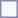<table style="border:1px solid #8888aa; background-color:#f7f8ff; padding:5px; font-size:95%; margin: 0px 12px 12px 0px;">
</table>
